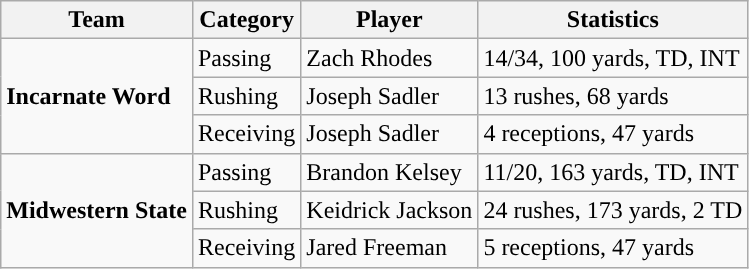<table class="wikitable" style="float: left;">
<tr>
<th>Team</th>
<th>Category</th>
<th>Player</th>
<th>Statistics</th>
</tr>
<tr>
<td rowspan=3><strong>Incarnate Word</strong></td>
<td>Passing</td>
<td>Zach Rhodes</td>
<td>14/34, 100 yards, TD, INT</td>
</tr>
<tr>
<td>Rushing</td>
<td>Joseph Sadler</td>
<td>13 rushes, 68 yards</td>
</tr>
<tr>
<td>Receiving</td>
<td>Joseph Sadler</td>
<td>4 receptions, 47 yards</td>
</tr>
<tr>
<td rowspan=3><strong>Midwestern State</strong></td>
<td>Passing</td>
<td>Brandon Kelsey</td>
<td>11/20, 163 yards, TD, INT</td>
</tr>
<tr>
<td>Rushing</td>
<td>Keidrick Jackson</td>
<td>24 rushes, 173 yards, 2 TD</td>
</tr>
<tr>
<td>Receiving</td>
<td>Jared Freeman</td>
<td>5 receptions, 47 yards</td>
</tr>
</table>
